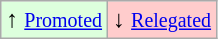<table class="wikitable" align="center">
<tr>
<td bgcolor="#ddffdd">↑ <small><a href='#'>Promoted</a></small></td>
<td bgcolor="#ffcccc">↓ <small><a href='#'>Relegated</a></small></td>
</tr>
</table>
